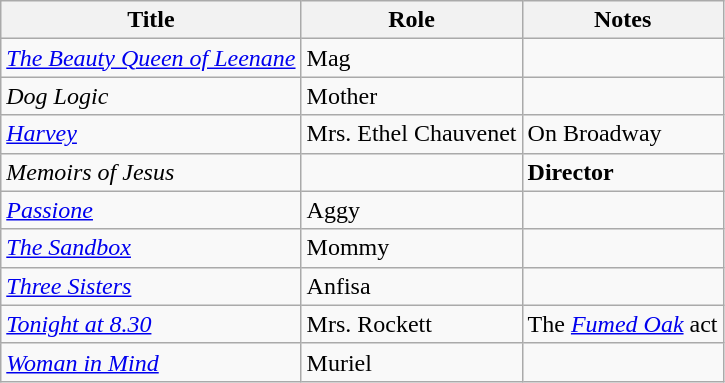<table class="wikitable sortable">
<tr>
<th>Title</th>
<th>Role</th>
<th>Notes</th>
</tr>
<tr>
<td><em><a href='#'>The Beauty Queen of Leenane</a></em></td>
<td>Mag</td>
<td></td>
</tr>
<tr>
<td><em>Dog Logic</em></td>
<td>Mother</td>
<td></td>
</tr>
<tr>
<td><a href='#'><em>Harvey</em></a></td>
<td>Mrs. Ethel Chauvenet</td>
<td>On Broadway</td>
</tr>
<tr>
<td><em>Memoirs of Jesus</em></td>
<td></td>
<td><strong>Director</strong></td>
</tr>
<tr>
<td><a href='#'><em>Passione</em></a></td>
<td>Aggy</td>
<td></td>
</tr>
<tr>
<td><a href='#'><em>The Sandbox</em></a></td>
<td>Mommy</td>
<td></td>
</tr>
<tr>
<td><a href='#'><em>Three Sisters</em></a></td>
<td>Anfisa</td>
<td></td>
</tr>
<tr>
<td><em><a href='#'>Tonight at 8.30</a></em></td>
<td>Mrs. Rockett</td>
<td>The <em><a href='#'>Fumed Oak</a></em> act</td>
</tr>
<tr>
<td><em><a href='#'>Woman in Mind</a></em></td>
<td>Muriel</td>
<td></td>
</tr>
</table>
